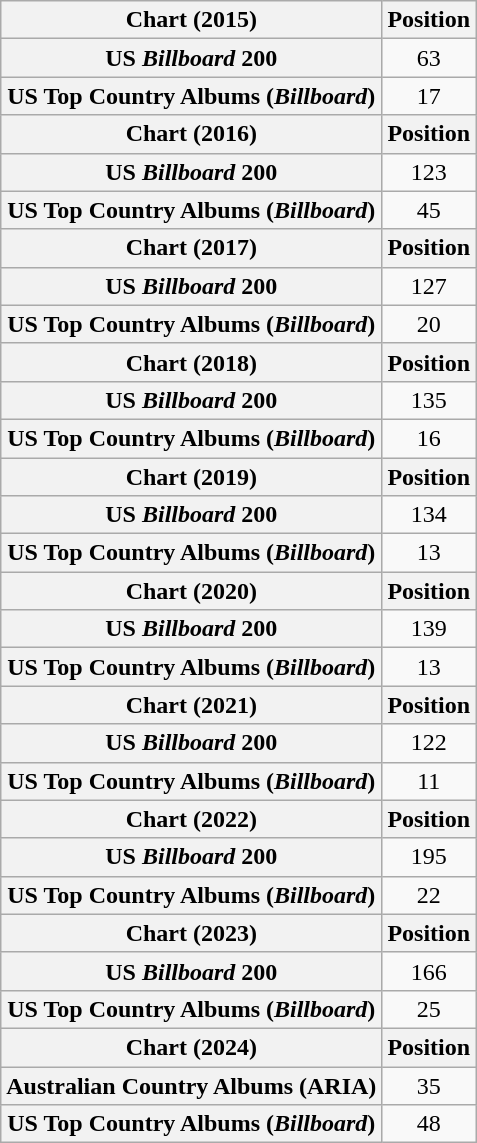<table class="wikitable plainrowheaders">
<tr>
<th scope="col">Chart (2015)</th>
<th scope="col">Position</th>
</tr>
<tr>
<th scope="row">US <em>Billboard</em> 200</th>
<td align="center">63</td>
</tr>
<tr>
<th scope="row">US Top Country Albums (<em>Billboard</em>)</th>
<td align="center">17</td>
</tr>
<tr>
<th scope="col">Chart (2016)</th>
<th scope="col">Position</th>
</tr>
<tr>
<th scope="row">US <em>Billboard</em> 200</th>
<td align="center">123</td>
</tr>
<tr>
<th scope="row">US Top Country Albums (<em>Billboard</em>)</th>
<td align="center">45</td>
</tr>
<tr>
<th scope="col">Chart (2017)</th>
<th scope="col">Position</th>
</tr>
<tr>
<th scope="row">US <em>Billboard</em> 200</th>
<td align="center">127</td>
</tr>
<tr>
<th scope="row">US Top Country Albums (<em>Billboard</em>)</th>
<td align="center">20</td>
</tr>
<tr>
<th scope="col">Chart (2018)</th>
<th scope="col">Position</th>
</tr>
<tr>
<th scope="row">US <em>Billboard</em> 200</th>
<td align="center">135</td>
</tr>
<tr>
<th scope="row">US Top Country Albums (<em>Billboard</em>)</th>
<td align="center">16</td>
</tr>
<tr>
<th scope="col">Chart (2019)</th>
<th scope="col">Position</th>
</tr>
<tr>
<th scope="row">US <em>Billboard</em> 200</th>
<td align="center">134</td>
</tr>
<tr>
<th scope="row">US Top Country Albums (<em>Billboard</em>)</th>
<td align="center">13</td>
</tr>
<tr>
<th scope="col">Chart (2020)</th>
<th scope="col">Position</th>
</tr>
<tr>
<th scope="row">US <em>Billboard</em> 200</th>
<td align="center">139</td>
</tr>
<tr>
<th scope="row">US Top Country Albums (<em>Billboard</em>)</th>
<td align="center">13</td>
</tr>
<tr>
<th scope="col">Chart (2021)</th>
<th scope="col">Position</th>
</tr>
<tr>
<th scope="row">US <em>Billboard</em> 200</th>
<td align="center">122</td>
</tr>
<tr>
<th scope="row">US Top Country Albums (<em>Billboard</em>)</th>
<td align="center">11</td>
</tr>
<tr>
<th scope="col">Chart (2022)</th>
<th scope="col">Position</th>
</tr>
<tr>
<th scope="row">US <em>Billboard</em> 200</th>
<td align="center">195</td>
</tr>
<tr>
<th scope="row">US Top Country Albums (<em>Billboard</em>)</th>
<td align="center">22</td>
</tr>
<tr>
<th scope="col">Chart (2023)</th>
<th scope="col">Position</th>
</tr>
<tr>
<th scope="row">US <em>Billboard</em> 200</th>
<td align="center">166</td>
</tr>
<tr>
<th scope="row">US Top Country Albums (<em>Billboard</em>)</th>
<td align="center">25</td>
</tr>
<tr>
<th scope="col">Chart (2024)</th>
<th scope="col">Position</th>
</tr>
<tr>
<th scope="row">Australian Country Albums (ARIA)</th>
<td align="center">35</td>
</tr>
<tr>
<th scope="row">US Top Country Albums (<em>Billboard</em>)</th>
<td align="center">48</td>
</tr>
</table>
